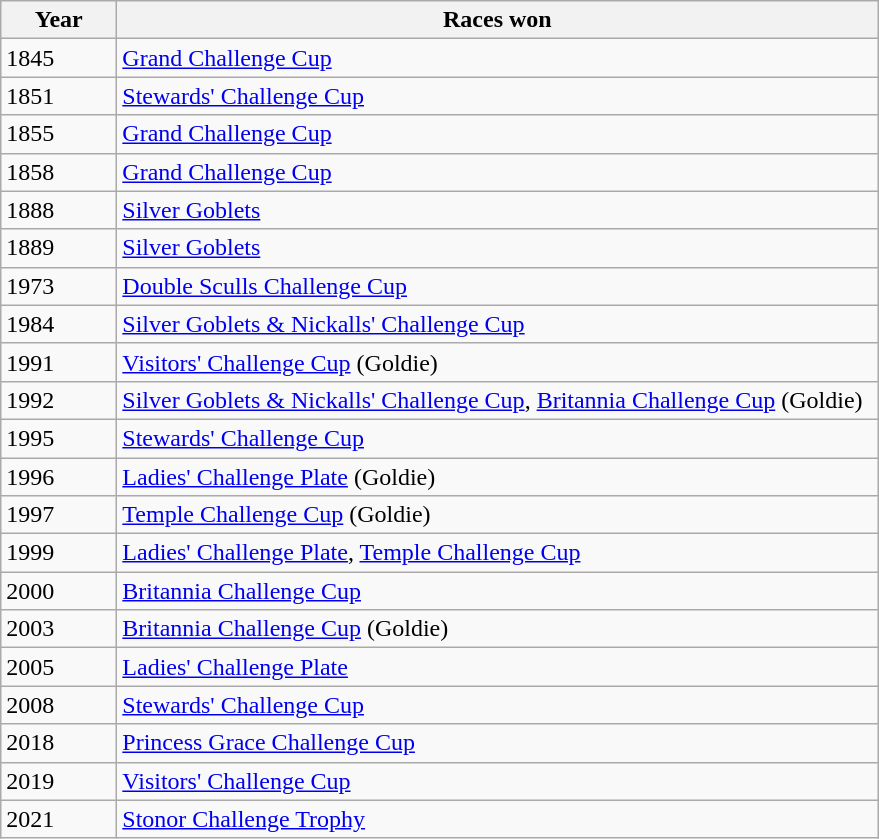<table class="wikitable">
<tr>
<th width=70>Year</th>
<th width=500>Races won</th>
</tr>
<tr>
<td>1845</td>
<td><a href='#'>Grand Challenge Cup</a></td>
</tr>
<tr>
<td>1851</td>
<td><a href='#'>Stewards' Challenge Cup</a></td>
</tr>
<tr>
<td>1855</td>
<td><a href='#'>Grand Challenge Cup</a></td>
</tr>
<tr>
<td>1858</td>
<td><a href='#'>Grand Challenge Cup</a></td>
</tr>
<tr>
<td>1888</td>
<td><a href='#'>Silver Goblets</a></td>
</tr>
<tr>
<td>1889</td>
<td><a href='#'>Silver Goblets</a></td>
</tr>
<tr>
<td>1973</td>
<td><a href='#'>Double Sculls Challenge Cup</a></td>
</tr>
<tr>
<td>1984</td>
<td><a href='#'>Silver Goblets & Nickalls' Challenge Cup</a></td>
</tr>
<tr>
<td>1991</td>
<td><a href='#'>Visitors' Challenge Cup</a> (Goldie)</td>
</tr>
<tr>
<td>1992</td>
<td><a href='#'>Silver Goblets & Nickalls' Challenge Cup</a>, <a href='#'>Britannia Challenge Cup</a> (Goldie)</td>
</tr>
<tr>
<td>1995</td>
<td><a href='#'>Stewards' Challenge Cup</a></td>
</tr>
<tr>
<td>1996</td>
<td><a href='#'>Ladies' Challenge Plate</a> (Goldie)</td>
</tr>
<tr>
<td>1997</td>
<td><a href='#'>Temple Challenge Cup</a> (Goldie)</td>
</tr>
<tr>
<td>1999</td>
<td><a href='#'>Ladies' Challenge Plate</a>, <a href='#'>Temple Challenge Cup</a></td>
</tr>
<tr>
<td>2000</td>
<td><a href='#'>Britannia Challenge Cup</a></td>
</tr>
<tr>
<td>2003</td>
<td><a href='#'>Britannia Challenge Cup</a> (Goldie)</td>
</tr>
<tr>
<td>2005</td>
<td><a href='#'>Ladies' Challenge Plate</a></td>
</tr>
<tr>
<td>2008</td>
<td><a href='#'>Stewards' Challenge Cup</a></td>
</tr>
<tr>
<td>2018</td>
<td><a href='#'>Princess Grace Challenge Cup</a></td>
</tr>
<tr>
<td>2019</td>
<td><a href='#'>Visitors' Challenge Cup</a></td>
</tr>
<tr>
<td>2021</td>
<td><a href='#'>Stonor Challenge Trophy</a></td>
</tr>
</table>
